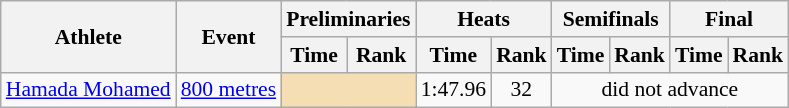<table class=wikitable style="font-size:90%;">
<tr>
<th rowspan="2">Athlete</th>
<th rowspan="2">Event</th>
<th colspan="2">Preliminaries</th>
<th colspan="2">Heats</th>
<th colspan="2">Semifinals</th>
<th colspan="2">Final</th>
</tr>
<tr>
<th>Time</th>
<th>Rank</th>
<th>Time</th>
<th>Rank</th>
<th>Time</th>
<th>Rank</th>
<th>Time</th>
<th>Rank</th>
</tr>
<tr style="border-top: single;">
<td><a href='#'>Hamada Mohamed</a></td>
<td><a href='#'>800 metres</a></td>
<td colspan= 2 bgcolor="wheat"></td>
<td align=center>1:47.96</td>
<td align=center>32</td>
<td align=center colspan=4>did not advance</td>
</tr>
</table>
